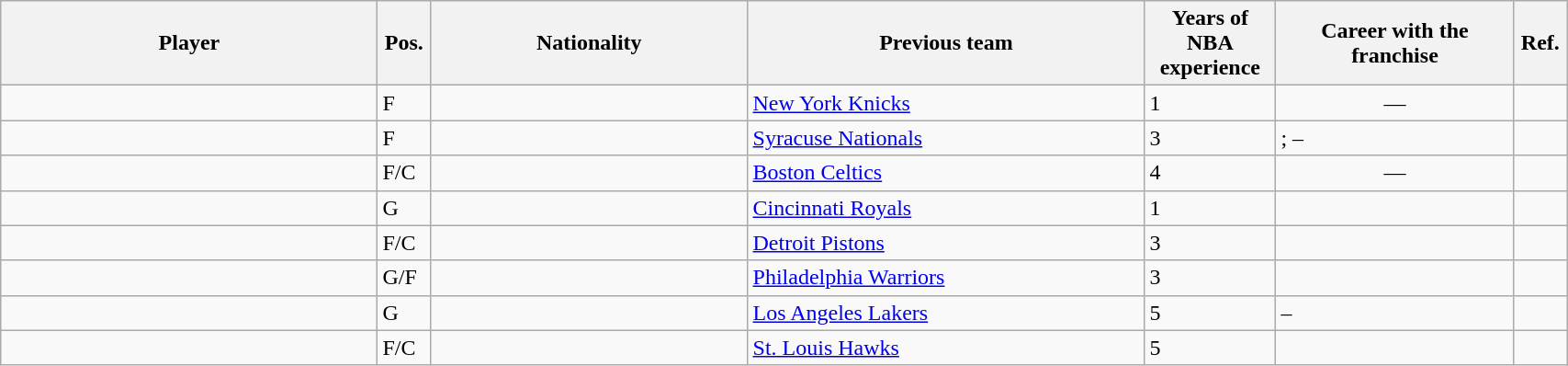<table class="wikitable sortable" width="90%">
<tr>
<th width="19%">Player</th>
<th width="1%">Pos.</th>
<th width="16%" class=unsortable>Nationality</th>
<th width="20%">Previous team</th>
<th width="5%">Years of NBA experience</th>
<th width="12%">Career with the franchise</th>
<th width="1%" class=unsortable>Ref.</th>
</tr>
<tr>
<td></td>
<td>F</td>
<td></td>
<td><a href='#'>New York Knicks</a></td>
<td>1</td>
<td align="center">—</td>
<td align="center"></td>
</tr>
<tr>
<td></td>
<td>F</td>
<td></td>
<td><a href='#'>Syracuse Nationals</a></td>
<td>3</td>
<td>; –</td>
<td align="center"></td>
</tr>
<tr>
<td></td>
<td>F/C</td>
<td></td>
<td><a href='#'>Boston Celtics</a></td>
<td>4</td>
<td align="center">—</td>
<td align="center"></td>
</tr>
<tr>
<td></td>
<td>G</td>
<td></td>
<td><a href='#'>Cincinnati Royals</a></td>
<td>1</td>
<td></td>
<td align="center"></td>
</tr>
<tr>
<td></td>
<td>F/C</td>
<td></td>
<td><a href='#'>Detroit Pistons</a></td>
<td>3</td>
<td></td>
<td align="center"></td>
</tr>
<tr>
<td></td>
<td>G/F</td>
<td></td>
<td><a href='#'>Philadelphia Warriors</a></td>
<td>3</td>
<td></td>
<td align="center"></td>
</tr>
<tr>
<td></td>
<td>G</td>
<td></td>
<td><a href='#'>Los Angeles Lakers</a></td>
<td>5</td>
<td>–</td>
<td align="center"></td>
</tr>
<tr>
<td></td>
<td>F/C</td>
<td></td>
<td><a href='#'>St. Louis Hawks</a></td>
<td>5</td>
<td></td>
<td align="center"></td>
</tr>
</table>
